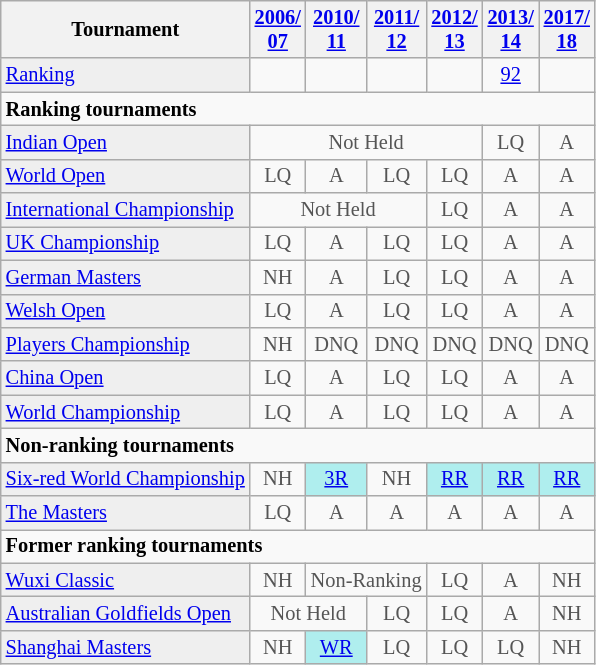<table class="wikitable" style="font-size:85%;">
<tr>
<th>Tournament</th>
<th><a href='#'>2006/<br>07</a></th>
<th><a href='#'>2010/<br>11</a></th>
<th><a href='#'>2011/<br>12</a></th>
<th><a href='#'>2012/<br>13</a></th>
<th><a href='#'>2013/<br>14</a></th>
<th><a href='#'>2017/<br>18</a></th>
</tr>
<tr>
<td style="background:#EFEFEF;"><a href='#'>Ranking</a></td>
<td align="center"></td>
<td align="center"></td>
<td align="center"></td>
<td align="center"></td>
<td align="center"><a href='#'>92</a></td>
<td align="center"></td>
</tr>
<tr>
<td colspan="60"><strong>Ranking tournaments</strong></td>
</tr>
<tr>
<td style="background:#EFEFEF;"><a href='#'>Indian Open</a></td>
<td align="center" colspan="4" style="color:#555555;">Not Held</td>
<td align="center" style="color:#555555;">LQ</td>
<td align="center" style="color:#555555;">A</td>
</tr>
<tr>
<td style="background:#EFEFEF;"><a href='#'>World Open</a></td>
<td align="center" style="color:#555555;">LQ</td>
<td align="center" style="color:#555555;">A</td>
<td align="center" style="color:#555555;">LQ</td>
<td align="center" style="color:#555555;">LQ</td>
<td align="center" style="color:#555555;">A</td>
<td align="center" style="color:#555555;">A</td>
</tr>
<tr>
<td style="background:#EFEFEF;"><a href='#'>International Championship</a></td>
<td align="center" colspan="3" style="color:#555555;">Not Held</td>
<td align="center" style="color:#555555;">LQ</td>
<td align="center" style="color:#555555;">A</td>
<td align="center" style="color:#555555;">A</td>
</tr>
<tr>
<td style="background:#EFEFEF;"><a href='#'>UK Championship</a></td>
<td align="center" style="color:#555555;">LQ</td>
<td align="center" style="color:#555555;">A</td>
<td align="center" style="color:#555555;">LQ</td>
<td align="center" style="color:#555555;">LQ</td>
<td align="center" style="color:#555555;">A</td>
<td align="center" style="color:#555555;">A</td>
</tr>
<tr>
<td style="background:#EFEFEF;"><a href='#'>German Masters</a></td>
<td align="center" style="color:#555555;">NH</td>
<td align="center" style="color:#555555;">A</td>
<td align="center" style="color:#555555;">LQ</td>
<td align="center" style="color:#555555;">LQ</td>
<td align="center" style="color:#555555;">A</td>
<td align="center" style="color:#555555;">A</td>
</tr>
<tr>
<td style="background:#EFEFEF;"><a href='#'>Welsh Open</a></td>
<td align="center" style="color:#555555;">LQ</td>
<td align="center" style="color:#555555;">A</td>
<td align="center" style="color:#555555;">LQ</td>
<td align="center" style="color:#555555;">LQ</td>
<td align="center" style="color:#555555;">A</td>
<td align="center" style="color:#555555;">A</td>
</tr>
<tr>
<td style="background:#EFEFEF;"><a href='#'>Players Championship</a></td>
<td align="center" style="color:#555555;">NH</td>
<td align="center" style="color:#555555;">DNQ</td>
<td align="center" style="color:#555555;">DNQ</td>
<td align="center" style="color:#555555;">DNQ</td>
<td align="center" style="color:#555555;">DNQ</td>
<td align="center" style="color:#555555;">DNQ</td>
</tr>
<tr>
<td style="background:#EFEFEF;"><a href='#'>China Open</a></td>
<td align="center" style="color:#555555;">LQ</td>
<td align="center" style="color:#555555;">A</td>
<td align="center" style="color:#555555;">LQ</td>
<td align="center" style="color:#555555;">LQ</td>
<td align="center" style="color:#555555;">A</td>
<td align="center" style="color:#555555;">A</td>
</tr>
<tr>
<td style="background:#EFEFEF;"><a href='#'>World Championship</a></td>
<td align="center" style="color:#555555;">LQ</td>
<td align="center" style="color:#555555;">A</td>
<td align="center" style="color:#555555;">LQ</td>
<td align="center" style="color:#555555;">LQ</td>
<td align="center" style="color:#555555;">A</td>
<td align="center" style="color:#555555;">A</td>
</tr>
<tr>
<td colspan="60"><strong>Non-ranking tournaments</strong></td>
</tr>
<tr>
<td style="background:#EFEFEF;"><a href='#'>Six-red World Championship</a></td>
<td align="center" style="color:#555555;">NH</td>
<td align="center" style="background:#afeeee;"><a href='#'>3R</a></td>
<td align="center" style="color:#555555;">NH</td>
<td align="center" style="background:#afeeee;"><a href='#'>RR</a></td>
<td align="center" style="background:#afeeee;"><a href='#'>RR</a></td>
<td align="center" style="background:#afeeee;"><a href='#'>RR</a></td>
</tr>
<tr>
<td style="background:#EFEFEF;"><a href='#'>The Masters</a></td>
<td align="center" style="color:#555555;">LQ</td>
<td align="center" style="color:#555555;">A</td>
<td align="center" style="color:#555555;">A</td>
<td align="center" style="color:#555555;">A</td>
<td align="center" style="color:#555555;">A</td>
<td align="center" style="color:#555555;">A</td>
</tr>
<tr>
<td colspan="60"><strong>Former ranking tournaments</strong></td>
</tr>
<tr>
<td style="background:#EFEFEF;"><a href='#'>Wuxi Classic</a></td>
<td align="center" style="color:#555555;">NH</td>
<td align="center" colspan="2" style="color:#555555;">Non-Ranking</td>
<td align="center" style="color:#555555;">LQ</td>
<td align="center" style="color:#555555;">A</td>
<td align="center" style="color:#555555;">NH</td>
</tr>
<tr>
<td style="background:#EFEFEF;"><a href='#'>Australian Goldfields Open</a></td>
<td align="center" colspan="2" style="color:#555555;">Not Held</td>
<td align="center" style="color:#555555;">LQ</td>
<td align="center" style="color:#555555;">LQ</td>
<td align="center" style="color:#555555;">A</td>
<td align="center" style="color:#555555;">NH</td>
</tr>
<tr>
<td style="background:#EFEFEF;"><a href='#'>Shanghai Masters</a></td>
<td align="center" style="color:#555555;">NH</td>
<td align="center" style="background:#afeeee;"><a href='#'>WR</a></td>
<td align="center" style="color:#555555;">LQ</td>
<td align="center" style="color:#555555;">LQ</td>
<td align="center" style="color:#555555;">LQ</td>
<td align="center" style="color:#555555;">NH</td>
</tr>
</table>
